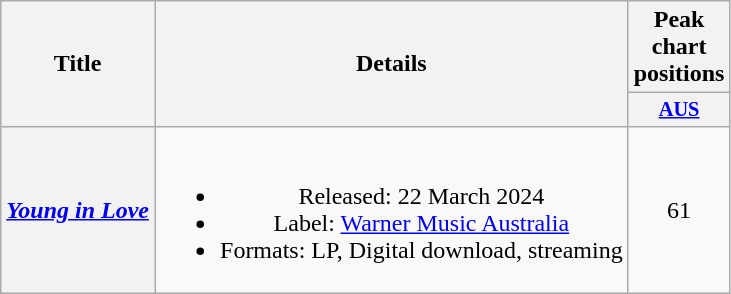<table class="wikitable plainrowheaders" style="text-align:center">
<tr>
<th scope="col" rowspan="2">Title</th>
<th scope="col" rowspan="2">Details</th>
<th scope="col" colspan="1">Peak chart positions</th>
</tr>
<tr>
<th scope="col" style="width:3em;font-size:85%;"><a href='#'>AUS</a><br></th>
</tr>
<tr>
<th scope="row"><em><a href='#'>Young in Love</a></em></th>
<td><br><ul><li>Released: 22 March 2024</li><li>Label: <a href='#'>Warner Music Australia</a></li><li>Formats: LP, Digital download, streaming</li></ul></td>
<td>61</td>
</tr>
</table>
